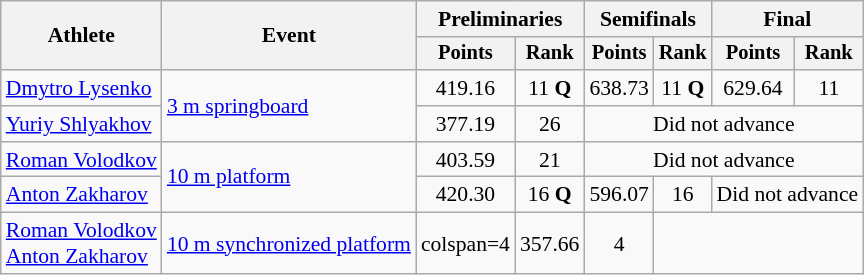<table class=wikitable style="font-size:90%">
<tr>
<th rowspan="2">Athlete</th>
<th rowspan="2">Event</th>
<th colspan="2">Preliminaries</th>
<th colspan="2">Semifinals</th>
<th colspan="2">Final</th>
</tr>
<tr style="font-size:95%">
<th>Points</th>
<th>Rank</th>
<th>Points</th>
<th>Rank</th>
<th>Points</th>
<th>Rank</th>
</tr>
<tr align=center>
<td align=left><a href='#'>Dmytro Lysenko</a></td>
<td align=left rowspan=2><a href='#'>3 m springboard</a></td>
<td>419.16</td>
<td>11 <strong>Q</strong></td>
<td>638.73</td>
<td>11 <strong>Q</strong></td>
<td>629.64</td>
<td>11</td>
</tr>
<tr align=center>
<td align=left><a href='#'>Yuriy Shlyakhov</a></td>
<td>377.19</td>
<td>26</td>
<td colspan=4>Did not advance</td>
</tr>
<tr align=center>
<td align=left><a href='#'>Roman Volodkov</a></td>
<td align=left rowspan=2><a href='#'>10 m platform</a></td>
<td>403.59</td>
<td>21</td>
<td colspan=4>Did not advance</td>
</tr>
<tr align=center>
<td align=left><a href='#'>Anton Zakharov</a></td>
<td>420.30</td>
<td>16 <strong>Q</strong></td>
<td>596.07</td>
<td>16</td>
<td colspan=2>Did not advance</td>
</tr>
<tr align=center>
<td align=left><a href='#'>Roman Volodkov</a><br><a href='#'>Anton Zakharov</a></td>
<td align=left><a href='#'>10 m synchronized platform</a></td>
<td>colspan=4 </td>
<td>357.66</td>
<td>4</td>
</tr>
</table>
